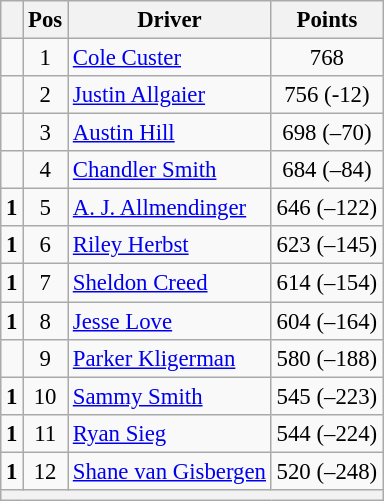<table class="wikitable" style="font-size: 95%;">
<tr>
<th></th>
<th>Pos</th>
<th>Driver</th>
<th>Points</th>
</tr>
<tr>
<td align="left"></td>
<td style="text-align:center;">1</td>
<td><a href='#'>Cole Custer</a></td>
<td style="text-align:center;">768</td>
</tr>
<tr>
<td align="left"></td>
<td style="text-align:center;">2</td>
<td><a href='#'>Justin Allgaier</a></td>
<td style="text-align:center;">756 (-12)</td>
</tr>
<tr>
<td align="left"></td>
<td style="text-align:center;">3</td>
<td><a href='#'>Austin Hill</a></td>
<td style="text-align:center;">698 (–70)</td>
</tr>
<tr>
<td align="left"></td>
<td style="text-align:center;">4</td>
<td><a href='#'>Chandler Smith</a></td>
<td style="text-align:center;">684 (–84)</td>
</tr>
<tr>
<td align="left"> <strong>1</strong></td>
<td style="text-align:center;">5</td>
<td><a href='#'>A. J. Allmendinger</a></td>
<td style="text-align:center;">646 (–122)</td>
</tr>
<tr>
<td align="left"> <strong>1</strong></td>
<td style="text-align:center;">6</td>
<td><a href='#'>Riley Herbst</a></td>
<td style="text-align:center;">623 (–145)</td>
</tr>
<tr>
<td align="left"> <strong>1</strong></td>
<td style="text-align:center;">7</td>
<td><a href='#'>Sheldon Creed</a></td>
<td style="text-align:center;">614 (–154)</td>
</tr>
<tr>
<td align="left"> <strong>1</strong></td>
<td style="text-align:center;">8</td>
<td><a href='#'>Jesse Love</a></td>
<td style="text-align:center;">604 (–164)</td>
</tr>
<tr>
<td align="left"></td>
<td style="text-align:center;">9</td>
<td><a href='#'>Parker Kligerman</a></td>
<td style="text-align:center;">580 (–188)</td>
</tr>
<tr>
<td align="left"> <strong>1</strong></td>
<td style="text-align:center;">10</td>
<td><a href='#'>Sammy Smith</a></td>
<td style="text-align:center;">545 (–223)</td>
</tr>
<tr>
<td align="left"> <strong>1</strong></td>
<td style="text-align:center;">11</td>
<td><a href='#'>Ryan Sieg</a></td>
<td style="text-align:center;">544 (–224)</td>
</tr>
<tr>
<td align="left"> <strong>1</strong></td>
<td style="text-align:center;">12</td>
<td><a href='#'>Shane van Gisbergen</a></td>
<td style="text-align:center;">520 (–248)</td>
</tr>
<tr class="sortbottom">
<th colspan="9"></th>
</tr>
</table>
